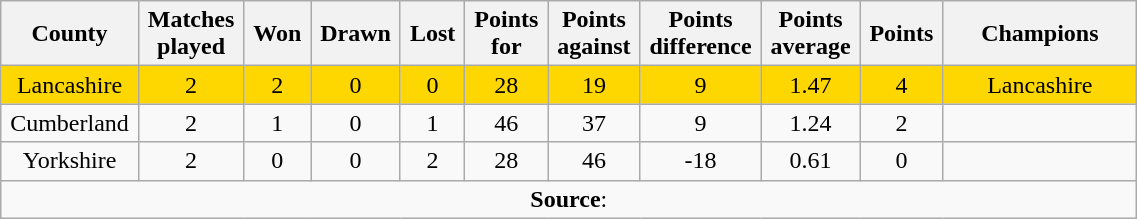<table class="wikitable plainrowheaders" style="text-align: center; width: 60%">
<tr>
<th scope="col" style="width: 5%;">County</th>
<th scope="col" style="width: 5%;">Matches played</th>
<th scope="col" style="width: 5%;">Won</th>
<th scope="col" style="width: 5%;">Drawn</th>
<th scope="col" style="width: 5%;">Lost</th>
<th scope="col" style="width: 5%;">Points for</th>
<th scope="col" style="width: 5%;">Points against</th>
<th scope="col" style="width: 5%;">Points difference</th>
<th scope="col" style="width: 5%;">Points average</th>
<th scope="col" style="width: 5%;">Points</th>
<th scope="col" style="width: 15%;">Champions</th>
</tr>
<tr style="background: gold;">
<td>Lancashire</td>
<td>2</td>
<td>2</td>
<td>0</td>
<td>0</td>
<td>28</td>
<td>19</td>
<td>9</td>
<td>1.47</td>
<td>4</td>
<td>Lancashire</td>
</tr>
<tr>
<td>Cumberland</td>
<td>2</td>
<td>1</td>
<td>0</td>
<td>1</td>
<td>46</td>
<td>37</td>
<td>9</td>
<td>1.24</td>
<td>2</td>
<td></td>
</tr>
<tr>
<td>Yorkshire</td>
<td>2</td>
<td>0</td>
<td>0</td>
<td>2</td>
<td>28</td>
<td>46</td>
<td>-18</td>
<td>0.61</td>
<td>0</td>
<td></td>
</tr>
<tr>
<td colspan="11"><strong>Source</strong>:</td>
</tr>
</table>
